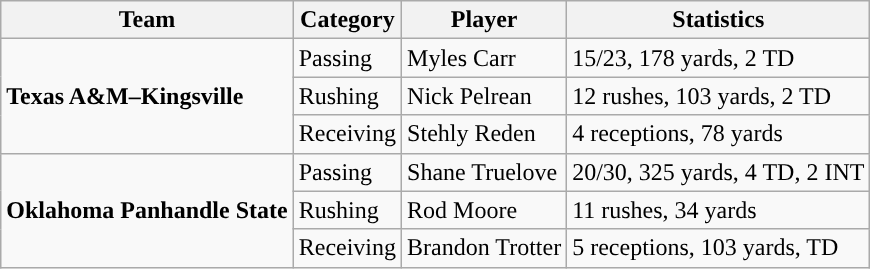<table class="wikitable" style="float: left;">
<tr>
<th>Team</th>
<th>Category</th>
<th>Player</th>
<th>Statistics</th>
</tr>
<tr>
<td rowspan=3><strong>Texas A&M–Kingsville</strong></td>
<td>Passing</td>
<td>Myles Carr</td>
<td>15/23, 178 yards, 2 TD</td>
</tr>
<tr>
<td>Rushing</td>
<td>Nick Pelrean</td>
<td>12 rushes, 103 yards, 2 TD</td>
</tr>
<tr>
<td>Receiving</td>
<td>Stehly Reden</td>
<td>4 receptions, 78 yards</td>
</tr>
<tr>
<td rowspan=3><strong>Oklahoma Panhandle State</strong></td>
<td>Passing</td>
<td>Shane Truelove</td>
<td>20/30, 325 yards, 4 TD, 2 INT</td>
</tr>
<tr>
<td>Rushing</td>
<td>Rod Moore</td>
<td>11 rushes, 34 yards</td>
</tr>
<tr>
<td>Receiving</td>
<td>Brandon Trotter</td>
<td>5 receptions, 103 yards, TD</td>
</tr>
</table>
